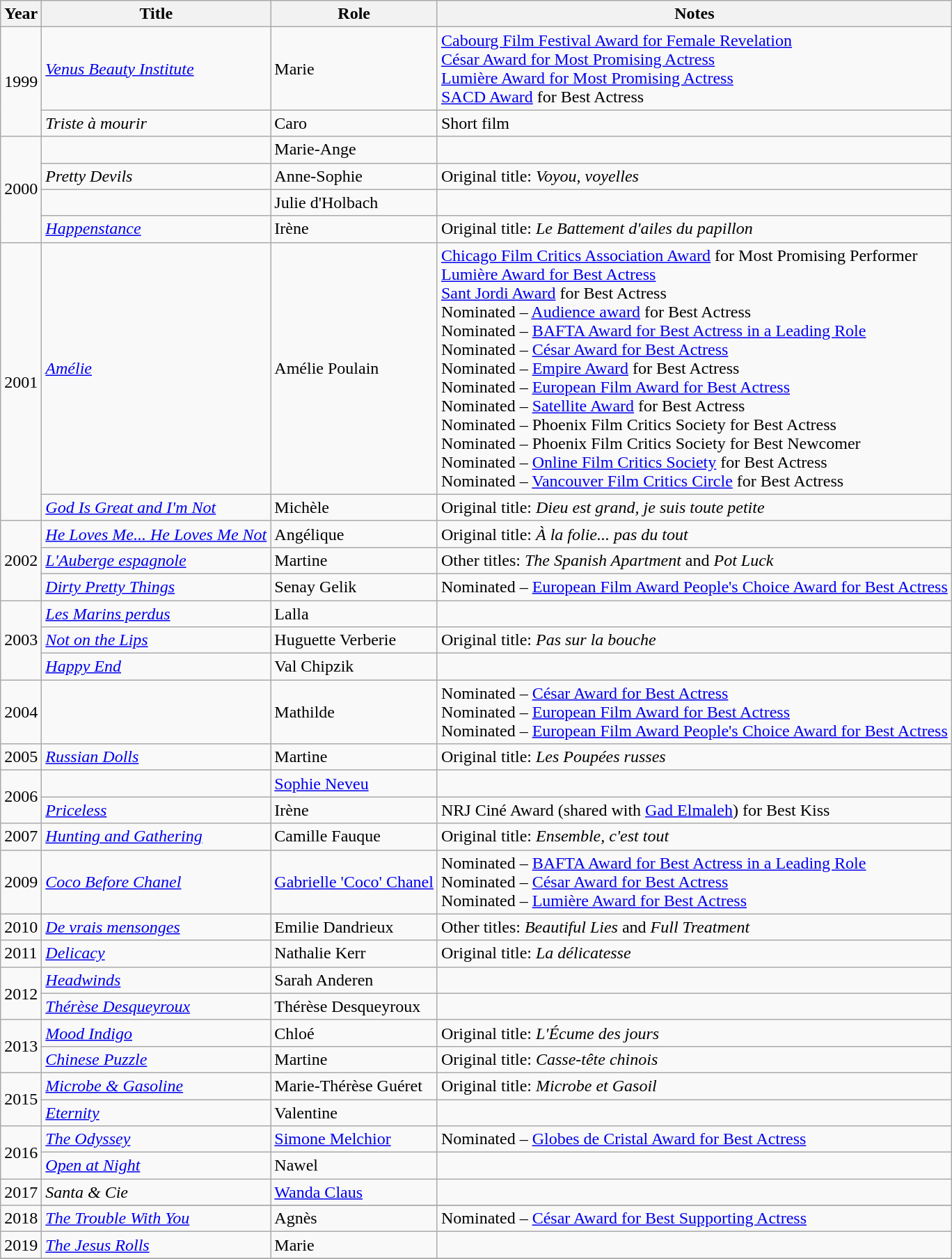<table class="wikitable sortable">
<tr>
<th>Year</th>
<th>Title</th>
<th>Role</th>
<th class="unsortable">Notes</th>
</tr>
<tr>
<td rowspan=2>1999</td>
<td><em><a href='#'>Venus Beauty Institute</a></em></td>
<td>Marie</td>
<td><a href='#'>Cabourg Film Festival Award for Female Revelation</a><br><a href='#'>César Award for Most Promising Actress</a><br><a href='#'>Lumière Award for Most Promising Actress</a><br><a href='#'>SACD Award</a> for Best Actress</td>
</tr>
<tr>
<td><em>Triste à mourir</em></td>
<td>Caro</td>
<td>Short film</td>
</tr>
<tr>
<td rowspan=4>2000</td>
<td><em></em></td>
<td>Marie-Ange</td>
<td></td>
</tr>
<tr>
<td><em>Pretty Devils</em></td>
<td>Anne-Sophie</td>
<td>Original title: <em>Voyou, voyelles</em></td>
</tr>
<tr>
<td><em></em></td>
<td>Julie d'Holbach</td>
<td></td>
</tr>
<tr>
<td><em><a href='#'>Happenstance</a></em></td>
<td>Irène</td>
<td>Original title: <em>Le Battement d'ailes du papillon</em></td>
</tr>
<tr>
<td rowspan=2>2001</td>
<td><em><a href='#'>Amélie</a></em></td>
<td>Amélie Poulain</td>
<td><a href='#'>Chicago Film Critics Association Award</a> for Most Promising Performer<br><a href='#'>Lumière Award for Best Actress</a><br><a href='#'>Sant Jordi Award</a> for Best Actress<br>Nominated – <a href='#'>Audience award</a> for Best Actress<br>Nominated – <a href='#'>BAFTA Award for Best Actress in a Leading Role</a><br>Nominated – <a href='#'>César Award for Best Actress</a><br>Nominated – <a href='#'>Empire Award</a> for Best Actress<br>Nominated – <a href='#'>European Film Award for Best Actress</a><br>Nominated – <a href='#'>Satellite Award</a> for Best Actress<br>Nominated – Phoenix Film Critics Society for Best Actress<br> Nominated – Phoenix Film Critics Society for Best Newcomer<br>Nominated – <a href='#'>Online Film Critics Society</a> for Best Actress<br>Nominated – <a href='#'>Vancouver Film Critics Circle</a> for Best Actress</td>
</tr>
<tr>
<td><em><a href='#'>God Is Great and I'm Not</a></em></td>
<td>Michèle</td>
<td>Original title: <em>Dieu est grand, je suis toute petite</em></td>
</tr>
<tr>
<td rowspan=3>2002</td>
<td><em><a href='#'>He Loves Me... He Loves Me Not</a></em></td>
<td>Angélique</td>
<td>Original title: <em>À la folie... pas du tout</em></td>
</tr>
<tr>
<td><em><a href='#'>L'Auberge espagnole</a></em></td>
<td>Martine</td>
<td>Other titles: <em>The Spanish Apartment</em> and <em>Pot Luck</em></td>
</tr>
<tr>
<td><em><a href='#'>Dirty Pretty Things</a></em></td>
<td>Senay Gelik</td>
<td>Nominated – <a href='#'>European Film Award People's Choice Award for Best Actress</a></td>
</tr>
<tr>
<td rowspan=3>2003</td>
<td><em><a href='#'>Les Marins perdus</a></em></td>
<td>Lalla</td>
<td></td>
</tr>
<tr>
<td><em><a href='#'>Not on the Lips</a></em></td>
<td>Huguette Verberie</td>
<td>Original title: <em>Pas sur la bouche</em></td>
</tr>
<tr>
<td><em><a href='#'>Happy End</a></em></td>
<td>Val Chipzik</td>
<td></td>
</tr>
<tr>
<td>2004</td>
<td><em></em></td>
<td>Mathilde</td>
<td>Nominated – <a href='#'>César Award for Best Actress</a> <br> Nominated – <a href='#'>European Film Award for Best Actress</a> <br> Nominated – <a href='#'>European Film Award People's Choice Award for Best Actress</a></td>
</tr>
<tr>
<td>2005</td>
<td><em><a href='#'>Russian Dolls</a></em></td>
<td>Martine</td>
<td>Original title: <em>Les Poupées russes</em></td>
</tr>
<tr>
<td rowspan=2>2006</td>
<td><em></em></td>
<td><a href='#'>Sophie Neveu</a></td>
<td></td>
</tr>
<tr>
<td><em><a href='#'>Priceless</a></em></td>
<td>Irène</td>
<td>NRJ Ciné Award (shared with <a href='#'>Gad Elmaleh</a>) for Best Kiss</td>
</tr>
<tr>
<td>2007</td>
<td><em><a href='#'>Hunting and Gathering</a></em></td>
<td>Camille Fauque</td>
<td>Original title: <em>Ensemble, c'est tout</em></td>
</tr>
<tr>
<td>2009</td>
<td><em><a href='#'>Coco Before Chanel</a></em></td>
<td><a href='#'>Gabrielle 'Coco' Chanel</a></td>
<td>Nominated – <a href='#'>BAFTA Award for Best Actress in a Leading Role</a> <br> Nominated – <a href='#'>César Award for Best Actress</a><br>Nominated – <a href='#'>Lumière Award for Best Actress</a></td>
</tr>
<tr>
<td>2010</td>
<td><em><a href='#'>De vrais mensonges</a></em></td>
<td>Emilie Dandrieux</td>
<td>Other titles: <em>Beautiful Lies</em> and <em>Full Treatment</em></td>
</tr>
<tr>
<td>2011</td>
<td><em><a href='#'>Delicacy</a></em></td>
<td>Nathalie Kerr</td>
<td>Original title: <em>La délicatesse</em></td>
</tr>
<tr>
<td rowspan=2>2012</td>
<td><em><a href='#'>Headwinds</a></em></td>
<td>Sarah Anderen</td>
<td></td>
</tr>
<tr>
<td><em><a href='#'>Thérèse Desqueyroux</a></em></td>
<td>Thérèse Desqueyroux</td>
<td></td>
</tr>
<tr>
<td rowspan=2>2013</td>
<td><em><a href='#'>Mood Indigo</a></em></td>
<td>Chloé</td>
<td>Original title: <em>L'Écume des jours</em></td>
</tr>
<tr>
<td><em><a href='#'>Chinese Puzzle</a></em></td>
<td>Martine</td>
<td>Original title: <em>Casse-tête chinois</em></td>
</tr>
<tr>
<td rowspan=2>2015</td>
<td><em><a href='#'>Microbe & Gasoline</a></em></td>
<td>Marie-Thérèse Guéret</td>
<td>Original title: <em>Microbe et Gasoil</em></td>
</tr>
<tr>
<td><em><a href='#'>Eternity</a></em></td>
<td>Valentine</td>
<td></td>
</tr>
<tr>
<td rowspan=2>2016</td>
<td><em><a href='#'>The Odyssey</a></em></td>
<td><a href='#'>Simone Melchior</a></td>
<td>Nominated – <a href='#'>Globes de Cristal Award for Best Actress</a></td>
</tr>
<tr>
<td><em><a href='#'>Open at Night</a></em></td>
<td>Nawel</td>
<td></td>
</tr>
<tr>
<td>2017</td>
<td><em>Santa & Cie</em></td>
<td><a href='#'>Wanda Claus</a></td>
<td></td>
</tr>
<tr>
<td rowspan=2>2018</td>
</tr>
<tr>
<td><em><a href='#'>The Trouble With You</a></em></td>
<td>Agnès</td>
<td>Nominated – <a href='#'>César Award for Best Supporting Actress</a></td>
</tr>
<tr>
<td>2019</td>
<td><em><a href='#'>The Jesus Rolls</a></em></td>
<td>Marie</td>
<td></td>
</tr>
<tr>
</tr>
</table>
